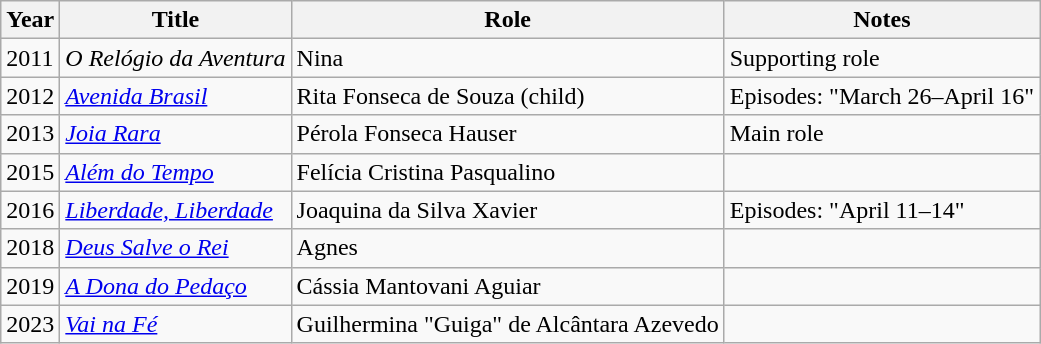<table class="wikitable">
<tr>
<th>Year</th>
<th>Title</th>
<th>Role</th>
<th>Notes</th>
</tr>
<tr>
<td>2011</td>
<td><em>O Relógio da Aventura</em></td>
<td>Nina</td>
<td>Supporting role</td>
</tr>
<tr>
<td>2012</td>
<td><em><a href='#'>Avenida Brasil</a></em></td>
<td>Rita Fonseca de Souza (child)</td>
<td>Episodes: "March 26–April 16"</td>
</tr>
<tr>
<td>2013</td>
<td><em><a href='#'>Joia Rara</a></em></td>
<td>Pérola Fonseca Hauser</td>
<td>Main role</td>
</tr>
<tr>
<td>2015</td>
<td><em><a href='#'>Além do Tempo</a></em></td>
<td>Felícia Cristina Pasqualino</td>
<td></td>
</tr>
<tr>
<td>2016</td>
<td><em><a href='#'>Liberdade, Liberdade</a></em></td>
<td>Joaquina da Silva Xavier</td>
<td>Episodes: "April 11–14"</td>
</tr>
<tr>
<td>2018</td>
<td><em><a href='#'>Deus Salve o Rei</a></em></td>
<td>Agnes</td>
<td></td>
</tr>
<tr>
<td>2019</td>
<td><em><a href='#'>A Dona do Pedaço</a></em></td>
<td>Cássia Mantovani Aguiar</td>
<td></td>
</tr>
<tr>
<td>2023</td>
<td><em><a href='#'>Vai na Fé</a></em></td>
<td>Guilhermina "Guiga" de Alcântara Azevedo</td>
<td></td>
</tr>
</table>
